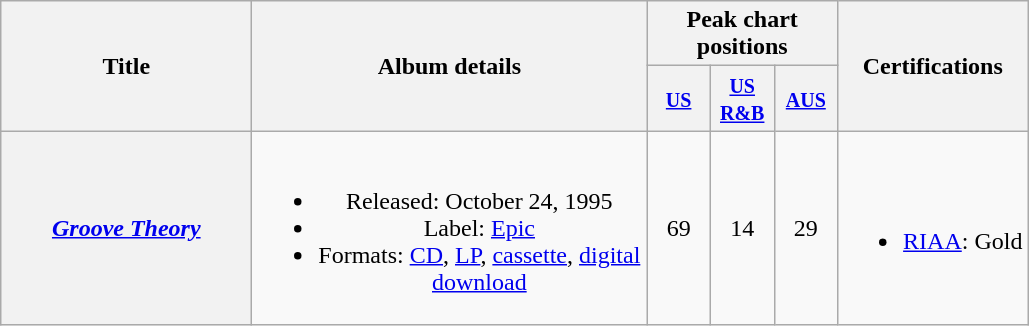<table class="wikitable plainrowheaders" style="text-align:center;">
<tr>
<th rowspan="2" style="width:10em;">Title</th>
<th rowspan="2" style="width:16em;">Album details</th>
<th colspan="3">Peak chart positions</th>
<th rowspan="2">Certifications</th>
</tr>
<tr>
<th width="35"><small><a href='#'>US</a></small><br></th>
<th width="35"><small><a href='#'>US<br>R&B</a></small><br></th>
<th width="35"><small><a href='#'>AUS</a></small><br></th>
</tr>
<tr>
<th scope="row"><em><a href='#'>Groove Theory</a></em></th>
<td><br><ul><li>Released: October 24, 1995</li><li>Label: <a href='#'>Epic</a></li><li>Formats: <a href='#'>CD</a>, <a href='#'>LP</a>, <a href='#'>cassette</a>, <a href='#'>digital download</a></li></ul></td>
<td>69</td>
<td>14</td>
<td>29</td>
<td><br><ul><li><a href='#'>RIAA</a>: Gold</li></ul></td>
</tr>
</table>
